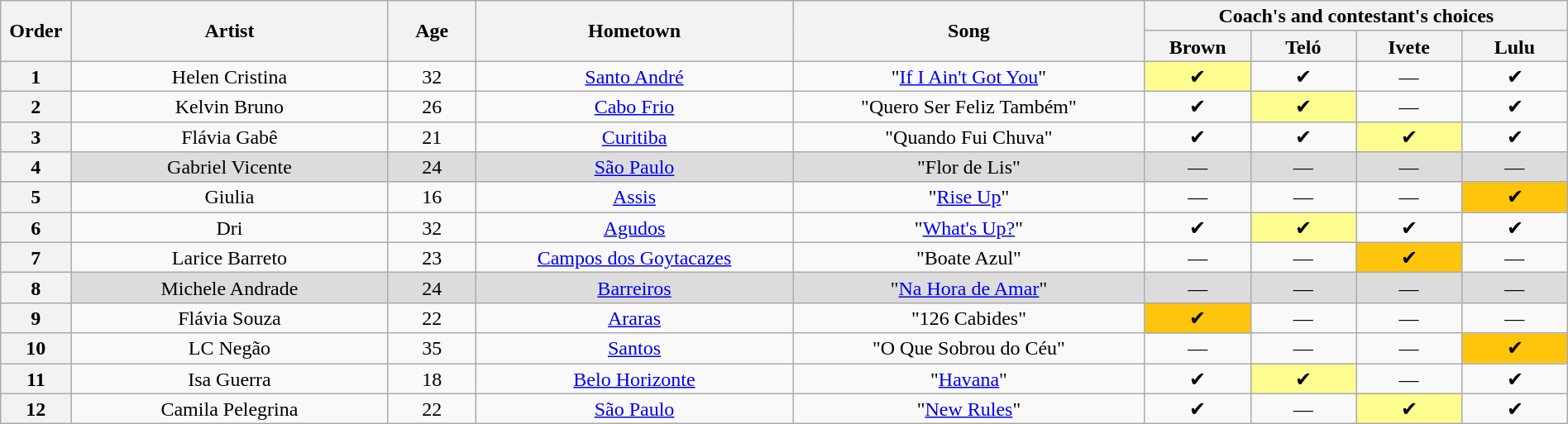<table class="wikitable" style="text-align:center; line-height:17px; width:100%;">
<tr>
<th scope="col" rowspan=2 width="04%">Order</th>
<th scope="col" rowspan=2 width="18%">Artist</th>
<th scope="col" rowspan=2 width="05%">Age</th>
<th scope="col" rowspan=2 width="18%">Hometown</th>
<th scope="col" rowspan=2 width="20%">Song</th>
<th scope="col" colspan=4 width="24%">Coach's and contestant's choices</th>
</tr>
<tr>
<th width="06%">Brown</th>
<th width="06%">Teló</th>
<th width="06%">Ivete</th>
<th width="06%">Lulu</th>
</tr>
<tr>
<th>1</th>
<td>Helen Cristina</td>
<td>32</td>
<td><a href='#'>Santo André</a></td>
<td>"<a href='#'>If I Ain't Got You</a>"</td>
<td bgcolor=FDFC8F>✔</td>
<td>✔</td>
<td>—</td>
<td>✔</td>
</tr>
<tr>
<th>2</th>
<td>Kelvin Bruno</td>
<td>26</td>
<td><a href='#'>Cabo Frio</a></td>
<td>"Quero Ser Feliz Também"</td>
<td>✔</td>
<td bgcolor=FDFC8F>✔</td>
<td>—</td>
<td>✔</td>
</tr>
<tr>
<th>3</th>
<td>Flávia Gabê</td>
<td>21</td>
<td><a href='#'>Curitiba</a></td>
<td>"Quando Fui Chuva"</td>
<td>✔</td>
<td>✔</td>
<td bgcolor=FDFC8F>✔</td>
<td>✔</td>
</tr>
<tr bgcolor=DCDCDC>
<th>4</th>
<td>Gabriel Vicente</td>
<td>24</td>
<td><a href='#'>São Paulo</a></td>
<td>"Flor de Lis"</td>
<td>—</td>
<td>—</td>
<td>—</td>
<td>—</td>
</tr>
<tr>
<th>5</th>
<td>Giulia </td>
<td>16</td>
<td><a href='#'>Assis</a></td>
<td>"<a href='#'>Rise Up</a>"</td>
<td>—</td>
<td>—</td>
<td>—</td>
<td bgcolor=FFC40C>✔</td>
</tr>
<tr>
<th>6</th>
<td>Dri</td>
<td>32</td>
<td><a href='#'>Agudos</a></td>
<td>"<a href='#'>What's Up?</a>"</td>
<td>✔</td>
<td bgcolor=FDFC8F>✔</td>
<td>✔</td>
<td>✔</td>
</tr>
<tr>
<th>7</th>
<td>Larice Barreto</td>
<td>23</td>
<td><a href='#'>Campos dos Goytacazes</a></td>
<td>"Boate Azul"</td>
<td>—</td>
<td>—</td>
<td bgcolor=FFC40C>✔</td>
<td>—</td>
</tr>
<tr bgcolor=DCDCDC>
<th>8</th>
<td>Michele Andrade</td>
<td>24</td>
<td><a href='#'>Barreiros</a></td>
<td>"<a href='#'>Na Hora de Amar</a>"</td>
<td>—</td>
<td>—</td>
<td>—</td>
<td>—</td>
</tr>
<tr>
<th>9</th>
<td>Flávia Souza</td>
<td>22</td>
<td><a href='#'>Araras</a></td>
<td>"126 Cabides"</td>
<td bgcolor=FFC40C>✔</td>
<td>—</td>
<td>—</td>
<td>—</td>
</tr>
<tr>
<th>10</th>
<td>LC Negão</td>
<td>35</td>
<td><a href='#'>Santos</a></td>
<td>"O Que Sobrou do Céu"</td>
<td>—</td>
<td>—</td>
<td>—</td>
<td bgcolor=FFC40C>✔</td>
</tr>
<tr>
<th>11</th>
<td>Isa Guerra</td>
<td>18</td>
<td><a href='#'>Belo Horizonte</a></td>
<td>"<a href='#'>Havana</a>"</td>
<td>✔</td>
<td bgcolor=FDFC8F>✔</td>
<td>—</td>
<td>✔</td>
</tr>
<tr>
<th>12</th>
<td>Camila Pelegrina</td>
<td>22</td>
<td><a href='#'>São Paulo</a></td>
<td>"<a href='#'>New Rules</a>"</td>
<td>✔</td>
<td>—</td>
<td bgcolor=FDFC8F>✔</td>
<td>✔</td>
</tr>
</table>
